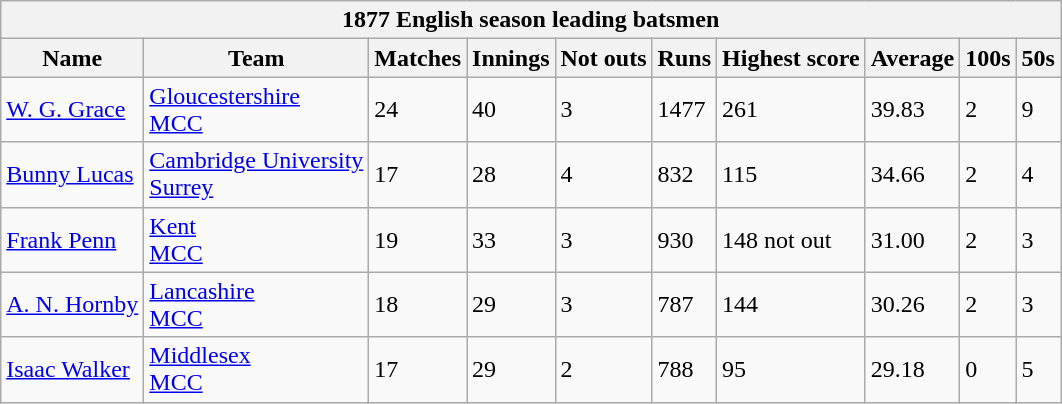<table class="wikitable">
<tr>
<th bgcolor="#efefef" colspan="10">1877 English season leading batsmen</th>
</tr>
<tr bgcolor="#efefef">
<th>Name</th>
<th>Team</th>
<th>Matches</th>
<th>Innings</th>
<th>Not outs</th>
<th>Runs</th>
<th>Highest score</th>
<th>Average</th>
<th>100s</th>
<th>50s</th>
</tr>
<tr>
<td><a href='#'>W. G. Grace</a></td>
<td><a href='#'>Gloucestershire</a><br><a href='#'>MCC</a></td>
<td>24</td>
<td>40</td>
<td>3</td>
<td>1477</td>
<td>261</td>
<td>39.83</td>
<td>2</td>
<td>9</td>
</tr>
<tr>
<td><a href='#'>Bunny Lucas</a></td>
<td><a href='#'>Cambridge University</a><br><a href='#'>Surrey</a></td>
<td>17</td>
<td>28</td>
<td>4</td>
<td>832</td>
<td>115</td>
<td>34.66</td>
<td>2</td>
<td>4</td>
</tr>
<tr>
<td><a href='#'>Frank Penn</a></td>
<td><a href='#'>Kent</a><br><a href='#'>MCC</a></td>
<td>19</td>
<td>33</td>
<td>3</td>
<td>930</td>
<td>148 not out</td>
<td>31.00</td>
<td>2</td>
<td>3</td>
</tr>
<tr>
<td><a href='#'>A. N. Hornby</a></td>
<td><a href='#'>Lancashire</a><br><a href='#'>MCC</a></td>
<td>18</td>
<td>29</td>
<td>3</td>
<td>787</td>
<td>144</td>
<td>30.26</td>
<td>2</td>
<td>3</td>
</tr>
<tr>
<td><a href='#'>Isaac Walker</a></td>
<td><a href='#'>Middlesex</a><br><a href='#'>MCC</a></td>
<td>17</td>
<td>29</td>
<td>2</td>
<td>788</td>
<td>95</td>
<td>29.18</td>
<td>0</td>
<td>5</td>
</tr>
</table>
